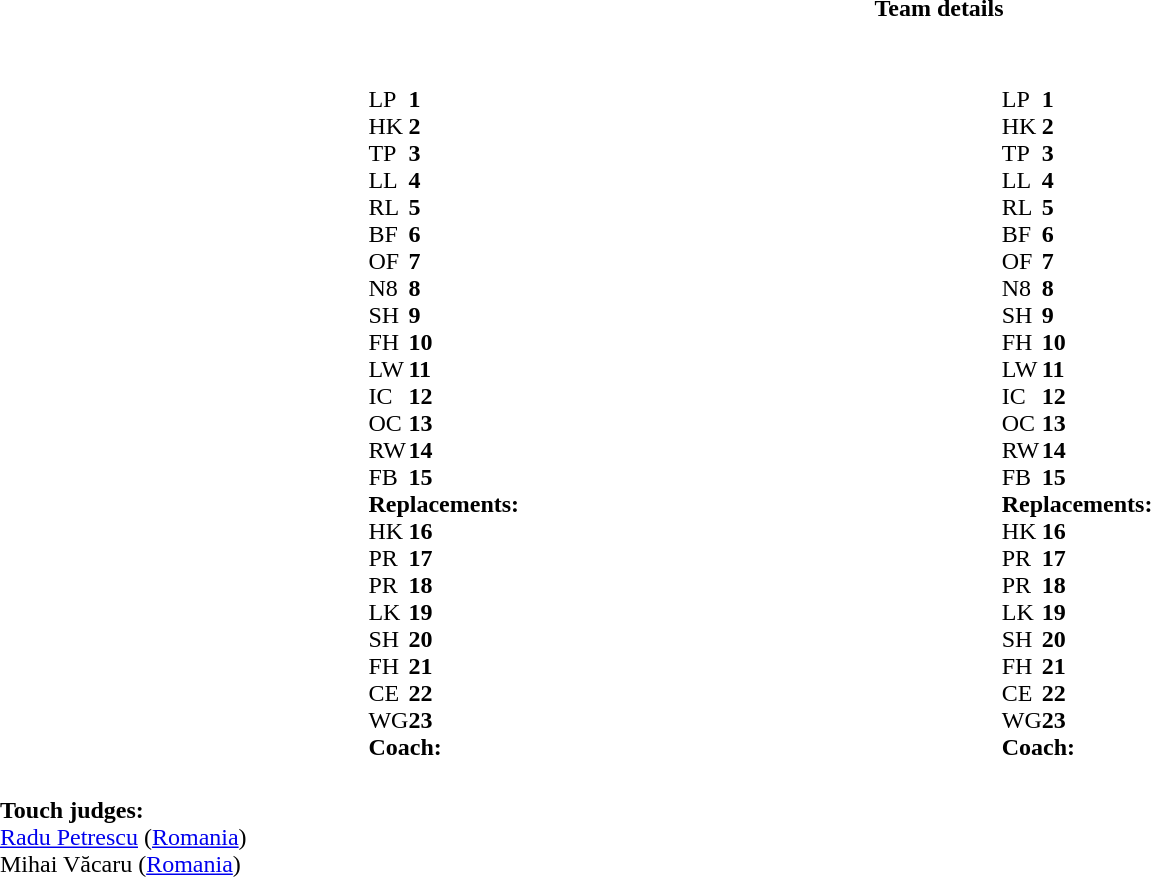<table border="0" width="100%" class="collapsible collapsed" style="text-align: center float:center">
<tr>
<th>Team details</th>
</tr>
<tr>
<td><br><table style="width:80%; horizontal-align: center; padding-left: 10em">
<tr>
<td></td>
<td style="vertical-align: top; width:40%"><br><table cellspacing="0" cellpadding="0">
<tr>
<th width="25"></th>
<th width="25"></th>
</tr>
<tr>
<td>LP</td>
<td><strong>1</strong></td>
<td></td>
</tr>
<tr>
<td>HK</td>
<td><strong>2</strong></td>
<td></td>
</tr>
<tr>
<td>TP</td>
<td><strong>3</strong></td>
<td></td>
</tr>
<tr>
<td>LL</td>
<td><strong>4</strong></td>
<td></td>
</tr>
<tr>
<td>RL</td>
<td><strong>5</strong></td>
<td></td>
</tr>
<tr>
<td>BF</td>
<td><strong>6</strong></td>
<td></td>
</tr>
<tr>
<td>OF</td>
<td><strong>7</strong></td>
<td></td>
</tr>
<tr>
<td>N8</td>
<td><strong>8</strong></td>
<td></td>
</tr>
<tr>
<td>SH</td>
<td><strong>9</strong></td>
<td></td>
</tr>
<tr>
<td>FH</td>
<td><strong>10</strong></td>
<td></td>
</tr>
<tr>
<td>LW</td>
<td><strong>11</strong></td>
<td></td>
</tr>
<tr>
<td>IC</td>
<td><strong>12</strong></td>
<td></td>
</tr>
<tr>
<td>OC</td>
<td><strong>13</strong></td>
<td></td>
</tr>
<tr>
<td>RW</td>
<td><strong>14</strong></td>
<td></td>
</tr>
<tr>
<td>FB</td>
<td><strong>15</strong></td>
<td></td>
</tr>
<tr>
<td colspan="4"><strong>Replacements:</strong></td>
</tr>
<tr>
<td>HK</td>
<td><strong>16</strong></td>
<td></td>
</tr>
<tr>
<td>PR</td>
<td><strong>17</strong></td>
<td></td>
</tr>
<tr>
<td>PR</td>
<td><strong>18</strong></td>
<td></td>
</tr>
<tr>
<td>LK</td>
<td><strong>19</strong></td>
<td></td>
</tr>
<tr>
<td>SH</td>
<td><strong>20</strong></td>
<td></td>
</tr>
<tr>
<td>FH</td>
<td><strong>21</strong></td>
<td></td>
</tr>
<tr>
<td>CE</td>
<td><strong>22</strong></td>
<td></td>
</tr>
<tr>
<td>WG</td>
<td><strong>23</strong></td>
<td></td>
</tr>
<tr>
<td colspan="4"><strong>Coach:</strong></td>
</tr>
<tr>
<td colspan="4"></td>
</tr>
</table>
</td>
<td style="vertical-align:top"></td>
<td style="vertical-align: top; width:40%"><br><table cellspacing="0" cellpadding="0">
<tr>
<th width="25"></th>
<th width="25"></th>
</tr>
<tr>
<td>LP</td>
<td><strong>1</strong></td>
<td></td>
</tr>
<tr>
<td>HK</td>
<td><strong>2</strong></td>
<td></td>
</tr>
<tr>
<td>TP</td>
<td><strong>3</strong></td>
<td></td>
</tr>
<tr>
<td>LL</td>
<td><strong>4</strong></td>
<td></td>
</tr>
<tr>
<td>RL</td>
<td><strong>5</strong></td>
<td></td>
</tr>
<tr>
<td>BF</td>
<td><strong>6</strong></td>
<td></td>
</tr>
<tr>
<td>OF</td>
<td><strong>7</strong></td>
<td></td>
</tr>
<tr>
<td>N8</td>
<td><strong>8</strong></td>
<td></td>
</tr>
<tr>
<td>SH</td>
<td><strong>9</strong></td>
<td></td>
</tr>
<tr>
<td>FH</td>
<td><strong>10</strong></td>
<td></td>
</tr>
<tr>
<td>LW</td>
<td><strong>11</strong></td>
<td></td>
</tr>
<tr>
<td>IC</td>
<td><strong>12</strong></td>
<td></td>
</tr>
<tr>
<td>OC</td>
<td><strong>13</strong></td>
<td></td>
</tr>
<tr>
<td>RW</td>
<td><strong>14</strong></td>
<td></td>
</tr>
<tr>
<td>FB</td>
<td><strong>15</strong></td>
<td></td>
</tr>
<tr>
<td colspan="4"><strong>Replacements:</strong></td>
</tr>
<tr>
<td>HK</td>
<td><strong>16</strong></td>
<td></td>
</tr>
<tr>
<td>PR</td>
<td><strong>17</strong></td>
<td></td>
</tr>
<tr>
<td>PR</td>
<td><strong>18</strong></td>
<td></td>
</tr>
<tr>
<td>LK</td>
<td><strong>19</strong></td>
<td></td>
</tr>
<tr>
<td>SH</td>
<td><strong>20</strong></td>
<td></td>
</tr>
<tr>
<td>FH</td>
<td><strong>21</strong></td>
<td></td>
</tr>
<tr>
<td>CE</td>
<td><strong>22</strong></td>
<td></td>
</tr>
<tr>
<td>WG</td>
<td><strong>23</strong></td>
<td></td>
</tr>
<tr>
<td colspan="4"><strong>Coach:</strong></td>
</tr>
<tr>
<td colspan="4"></td>
</tr>
</table>
</td>
</tr>
</table>
<table style="width:100%">
<tr>
<td><br><strong>Touch judges:</strong>
<br><a href='#'>Radu Petrescu</a> (<a href='#'>Romania</a>)
<br>Mihai Văcaru (<a href='#'>Romania</a>)</td>
</tr>
</table>
</td>
</tr>
</table>
